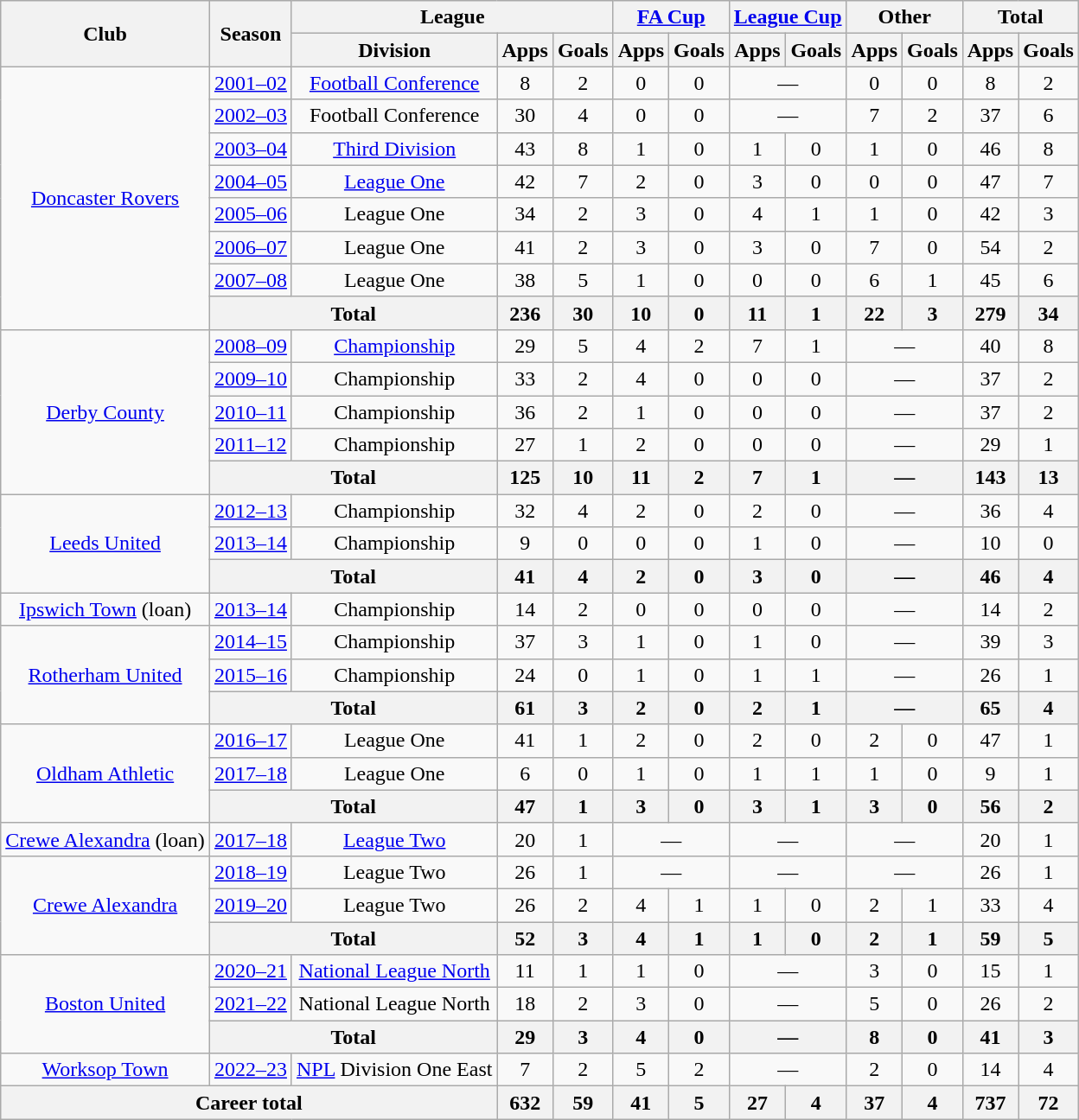<table class="wikitable" style="text-align: center;">
<tr>
<th rowspan="2">Club</th>
<th rowspan="2">Season</th>
<th colspan="3">League</th>
<th colspan="2"><a href='#'>FA Cup</a></th>
<th colspan="2"><a href='#'>League Cup</a></th>
<th colspan="2">Other</th>
<th colspan="2">Total</th>
</tr>
<tr>
<th>Division</th>
<th>Apps</th>
<th>Goals</th>
<th>Apps</th>
<th>Goals</th>
<th>Apps</th>
<th>Goals</th>
<th>Apps</th>
<th>Goals</th>
<th>Apps</th>
<th>Goals</th>
</tr>
<tr>
<td rowspan="8"><a href='#'>Doncaster Rovers</a></td>
<td><a href='#'>2001–02</a></td>
<td><a href='#'>Football Conference</a></td>
<td>8</td>
<td>2</td>
<td>0</td>
<td>0</td>
<td colspan="2">—</td>
<td>0</td>
<td>0</td>
<td>8</td>
<td>2</td>
</tr>
<tr>
<td><a href='#'>2002–03</a></td>
<td>Football Conference</td>
<td>30</td>
<td>4</td>
<td>0</td>
<td>0</td>
<td colspan="2">—</td>
<td>7</td>
<td>2</td>
<td>37</td>
<td>6</td>
</tr>
<tr>
<td><a href='#'>2003–04</a></td>
<td><a href='#'>Third Division</a></td>
<td>43</td>
<td>8</td>
<td>1</td>
<td>0</td>
<td>1</td>
<td>0</td>
<td>1</td>
<td>0</td>
<td>46</td>
<td>8</td>
</tr>
<tr>
<td><a href='#'>2004–05</a></td>
<td><a href='#'>League One</a></td>
<td>42</td>
<td>7</td>
<td>2</td>
<td>0</td>
<td>3</td>
<td>0</td>
<td>0</td>
<td>0</td>
<td>47</td>
<td>7</td>
</tr>
<tr>
<td><a href='#'>2005–06</a></td>
<td>League One</td>
<td>34</td>
<td>2</td>
<td>3</td>
<td>0</td>
<td>4</td>
<td>1</td>
<td>1</td>
<td>0</td>
<td>42</td>
<td>3</td>
</tr>
<tr>
<td><a href='#'>2006–07</a></td>
<td>League One</td>
<td>41</td>
<td>2</td>
<td>3</td>
<td>0</td>
<td>3</td>
<td>0</td>
<td>7</td>
<td>0</td>
<td>54</td>
<td>2</td>
</tr>
<tr>
<td><a href='#'>2007–08</a></td>
<td>League One</td>
<td>38</td>
<td>5</td>
<td>1</td>
<td>0</td>
<td>0</td>
<td>0</td>
<td>6</td>
<td>1</td>
<td>45</td>
<td>6</td>
</tr>
<tr>
<th colspan="2">Total</th>
<th>236</th>
<th>30</th>
<th>10</th>
<th>0</th>
<th>11</th>
<th>1</th>
<th>22</th>
<th>3</th>
<th>279</th>
<th>34</th>
</tr>
<tr>
<td rowspan="5"><a href='#'>Derby County</a></td>
<td><a href='#'>2008–09</a></td>
<td><a href='#'>Championship</a></td>
<td>29</td>
<td>5</td>
<td>4</td>
<td>2</td>
<td>7</td>
<td>1</td>
<td colspan="2">—</td>
<td>40</td>
<td>8</td>
</tr>
<tr>
<td><a href='#'>2009–10</a></td>
<td>Championship</td>
<td>33</td>
<td>2</td>
<td>4</td>
<td>0</td>
<td>0</td>
<td>0</td>
<td colspan="2">—</td>
<td>37</td>
<td>2</td>
</tr>
<tr>
<td><a href='#'>2010–11</a></td>
<td>Championship</td>
<td>36</td>
<td>2</td>
<td>1</td>
<td>0</td>
<td>0</td>
<td>0</td>
<td colspan="2">—</td>
<td>37</td>
<td>2</td>
</tr>
<tr>
<td><a href='#'>2011–12</a></td>
<td>Championship</td>
<td>27</td>
<td>1</td>
<td>2</td>
<td>0</td>
<td>0</td>
<td>0</td>
<td colspan="2">—</td>
<td>29</td>
<td>1</td>
</tr>
<tr>
<th colspan="2">Total</th>
<th>125</th>
<th>10</th>
<th>11</th>
<th>2</th>
<th>7</th>
<th>1</th>
<th colspan="2">—</th>
<th>143</th>
<th>13</th>
</tr>
<tr>
<td rowspan="3"><a href='#'>Leeds United</a></td>
<td><a href='#'>2012–13</a></td>
<td>Championship</td>
<td>32</td>
<td>4</td>
<td>2</td>
<td>0</td>
<td>2</td>
<td>0</td>
<td colspan="2">—</td>
<td>36</td>
<td>4</td>
</tr>
<tr>
<td><a href='#'>2013–14</a></td>
<td>Championship</td>
<td>9</td>
<td>0</td>
<td>0</td>
<td>0</td>
<td>1</td>
<td>0</td>
<td colspan="2">—</td>
<td>10</td>
<td>0</td>
</tr>
<tr>
<th colspan="2">Total</th>
<th>41</th>
<th>4</th>
<th>2</th>
<th>0</th>
<th>3</th>
<th>0</th>
<th colspan="2">—</th>
<th>46</th>
<th>4</th>
</tr>
<tr>
<td><a href='#'>Ipswich Town</a> (loan)</td>
<td><a href='#'>2013–14</a></td>
<td>Championship</td>
<td>14</td>
<td>2</td>
<td>0</td>
<td>0</td>
<td>0</td>
<td>0</td>
<td colspan="2">—</td>
<td>14</td>
<td>2</td>
</tr>
<tr>
<td rowspan="3"><a href='#'>Rotherham United</a></td>
<td><a href='#'>2014–15</a></td>
<td>Championship</td>
<td>37</td>
<td>3</td>
<td>1</td>
<td>0</td>
<td>1</td>
<td>0</td>
<td colspan="2">—</td>
<td>39</td>
<td>3</td>
</tr>
<tr>
<td><a href='#'>2015–16</a></td>
<td>Championship</td>
<td>24</td>
<td>0</td>
<td>1</td>
<td>0</td>
<td>1</td>
<td>1</td>
<td colspan="2">—</td>
<td>26</td>
<td>1</td>
</tr>
<tr>
<th colspan="2">Total</th>
<th>61</th>
<th>3</th>
<th>2</th>
<th>0</th>
<th>2</th>
<th>1</th>
<th colspan="2">—</th>
<th>65</th>
<th>4</th>
</tr>
<tr>
<td rowspan="3"><a href='#'>Oldham Athletic</a></td>
<td><a href='#'>2016–17</a></td>
<td>League One</td>
<td>41</td>
<td>1</td>
<td>2</td>
<td>0</td>
<td>2</td>
<td>0</td>
<td>2</td>
<td>0</td>
<td>47</td>
<td>1</td>
</tr>
<tr>
<td><a href='#'>2017–18</a></td>
<td>League One</td>
<td>6</td>
<td>0</td>
<td>1</td>
<td>0</td>
<td>1</td>
<td>1</td>
<td>1</td>
<td>0</td>
<td>9</td>
<td>1</td>
</tr>
<tr>
<th colspan="2">Total</th>
<th>47</th>
<th>1</th>
<th>3</th>
<th>0</th>
<th>3</th>
<th>1</th>
<th>3</th>
<th>0</th>
<th>56</th>
<th>2</th>
</tr>
<tr>
<td><a href='#'>Crewe Alexandra</a> (loan)</td>
<td><a href='#'>2017–18</a></td>
<td><a href='#'>League Two</a></td>
<td>20</td>
<td>1</td>
<td colspan="2">—</td>
<td colspan="2">—</td>
<td colspan="2">—</td>
<td>20</td>
<td>1</td>
</tr>
<tr>
<td rowspan="3"><a href='#'>Crewe Alexandra</a></td>
<td><a href='#'>2018–19</a></td>
<td>League Two</td>
<td>26</td>
<td>1</td>
<td colspan="2">—</td>
<td colspan="2">—</td>
<td colspan="2">—</td>
<td>26</td>
<td>1</td>
</tr>
<tr>
<td><a href='#'>2019–20</a></td>
<td>League Two</td>
<td>26</td>
<td>2</td>
<td>4</td>
<td>1</td>
<td>1</td>
<td>0</td>
<td>2</td>
<td>1</td>
<td>33</td>
<td>4</td>
</tr>
<tr>
<th colspan="2">Total</th>
<th>52</th>
<th>3</th>
<th>4</th>
<th>1</th>
<th>1</th>
<th>0</th>
<th>2</th>
<th>1</th>
<th>59</th>
<th>5</th>
</tr>
<tr>
<td rowspan="3"><a href='#'>Boston United</a></td>
<td><a href='#'>2020–21</a></td>
<td><a href='#'>National League North</a></td>
<td>11</td>
<td>1</td>
<td>1</td>
<td>0</td>
<td colspan="2">—</td>
<td>3</td>
<td>0</td>
<td>15</td>
<td>1</td>
</tr>
<tr>
<td><a href='#'>2021–22</a></td>
<td>National League North</td>
<td>18</td>
<td>2</td>
<td>3</td>
<td>0</td>
<td colspan="2">—</td>
<td>5</td>
<td>0</td>
<td>26</td>
<td>2</td>
</tr>
<tr>
<th colspan="2">Total</th>
<th>29</th>
<th>3</th>
<th>4</th>
<th>0</th>
<th colspan="2">—</th>
<th>8</th>
<th>0</th>
<th>41</th>
<th>3</th>
</tr>
<tr>
<td><a href='#'>Worksop Town</a></td>
<td><a href='#'>2022–23</a></td>
<td><a href='#'>NPL</a> Division One East</td>
<td>7</td>
<td>2</td>
<td>5</td>
<td>2</td>
<td colspan="2">—</td>
<td>2</td>
<td>0</td>
<td>14</td>
<td>4</td>
</tr>
<tr>
<th colspan="3">Career total</th>
<th>632</th>
<th>59</th>
<th>41</th>
<th>5</th>
<th>27</th>
<th>4</th>
<th>37</th>
<th>4</th>
<th>737</th>
<th>72</th>
</tr>
</table>
